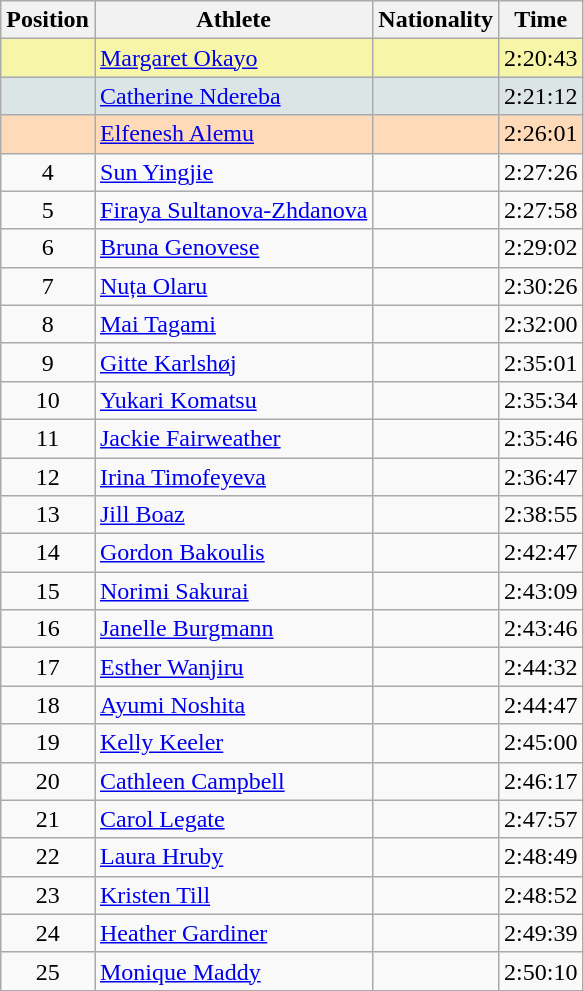<table class="wikitable sortable">
<tr>
<th>Position</th>
<th>Athlete</th>
<th>Nationality</th>
<th>Time</th>
</tr>
<tr bgcolor="#F7F6A8">
<td align=center></td>
<td><a href='#'>Margaret Okayo</a></td>
<td></td>
<td>2:20:43</td>
</tr>
<tr bgcolor="#DCE5E5">
<td align=center></td>
<td><a href='#'>Catherine Ndereba</a></td>
<td></td>
<td>2:21:12</td>
</tr>
<tr bgcolor="#FFDAB9">
<td align=center></td>
<td><a href='#'>Elfenesh Alemu</a></td>
<td></td>
<td>2:26:01</td>
</tr>
<tr>
<td align=center>4</td>
<td><a href='#'>Sun Yingjie</a></td>
<td></td>
<td>2:27:26</td>
</tr>
<tr>
<td align=center>5</td>
<td><a href='#'>Firaya Sultanova-Zhdanova</a></td>
<td></td>
<td>2:27:58</td>
</tr>
<tr>
<td align=center>6</td>
<td><a href='#'>Bruna Genovese</a></td>
<td></td>
<td>2:29:02</td>
</tr>
<tr>
<td align=center>7</td>
<td><a href='#'>Nuța Olaru</a></td>
<td></td>
<td>2:30:26</td>
</tr>
<tr>
<td align=center>8</td>
<td><a href='#'>Mai Tagami</a></td>
<td></td>
<td>2:32:00</td>
</tr>
<tr>
<td align=center>9</td>
<td><a href='#'>Gitte Karlshøj</a></td>
<td></td>
<td>2:35:01</td>
</tr>
<tr>
<td align=center>10</td>
<td><a href='#'>Yukari Komatsu</a></td>
<td></td>
<td>2:35:34</td>
</tr>
<tr>
<td align=center>11</td>
<td><a href='#'>Jackie Fairweather</a></td>
<td></td>
<td>2:35:46</td>
</tr>
<tr>
<td align=center>12</td>
<td><a href='#'>Irina Timofeyeva</a></td>
<td></td>
<td>2:36:47</td>
</tr>
<tr>
<td align=center>13</td>
<td><a href='#'>Jill Boaz</a></td>
<td></td>
<td>2:38:55</td>
</tr>
<tr>
<td align=center>14</td>
<td><a href='#'>Gordon Bakoulis</a></td>
<td></td>
<td>2:42:47</td>
</tr>
<tr>
<td align=center>15</td>
<td><a href='#'>Norimi Sakurai</a></td>
<td></td>
<td>2:43:09</td>
</tr>
<tr>
<td align=center>16</td>
<td><a href='#'>Janelle Burgmann</a></td>
<td></td>
<td>2:43:46</td>
</tr>
<tr>
<td align=center>17</td>
<td><a href='#'>Esther Wanjiru</a></td>
<td></td>
<td>2:44:32</td>
</tr>
<tr>
<td align=center>18</td>
<td><a href='#'>Ayumi Noshita</a></td>
<td></td>
<td>2:44:47</td>
</tr>
<tr>
<td align=center>19</td>
<td><a href='#'>Kelly Keeler</a></td>
<td></td>
<td>2:45:00</td>
</tr>
<tr>
<td align=center>20</td>
<td><a href='#'>Cathleen Campbell</a></td>
<td></td>
<td>2:46:17</td>
</tr>
<tr>
<td align=center>21</td>
<td><a href='#'>Carol Legate</a></td>
<td></td>
<td>2:47:57</td>
</tr>
<tr>
<td align=center>22</td>
<td><a href='#'>Laura Hruby</a></td>
<td></td>
<td>2:48:49</td>
</tr>
<tr>
<td align=center>23</td>
<td><a href='#'>Kristen Till</a></td>
<td></td>
<td>2:48:52</td>
</tr>
<tr>
<td align=center>24</td>
<td><a href='#'>Heather Gardiner</a></td>
<td></td>
<td>2:49:39</td>
</tr>
<tr>
<td align=center>25</td>
<td><a href='#'>Monique Maddy</a></td>
<td></td>
<td>2:50:10</td>
</tr>
</table>
